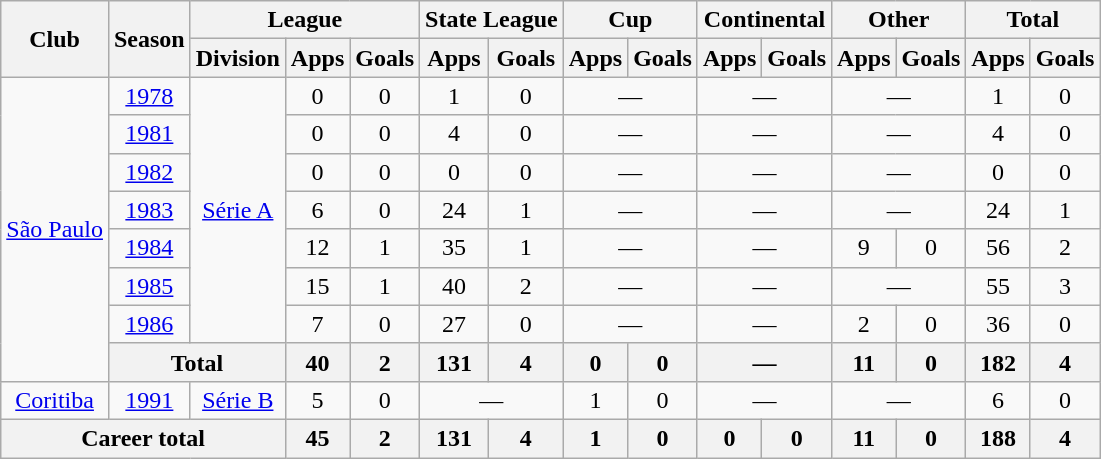<table class="wikitable" style="text-align: center;">
<tr>
<th rowspan="2">Club</th>
<th rowspan="2">Season</th>
<th colspan="3">League</th>
<th colspan="2">State League</th>
<th colspan="2">Cup</th>
<th colspan="2">Continental</th>
<th colspan="2">Other</th>
<th colspan="2">Total</th>
</tr>
<tr>
<th>Division</th>
<th>Apps</th>
<th>Goals</th>
<th>Apps</th>
<th>Goals</th>
<th>Apps</th>
<th>Goals</th>
<th>Apps</th>
<th>Goals</th>
<th>Apps</th>
<th>Goals</th>
<th>Apps</th>
<th>Goals</th>
</tr>
<tr>
<td rowspan="8" valign="center"><a href='#'>São Paulo</a></td>
<td><a href='#'>1978</a></td>
<td rowspan="7"><a href='#'>Série A</a></td>
<td>0</td>
<td>0</td>
<td>1</td>
<td>0</td>
<td colspan="2">—</td>
<td colspan="2">—</td>
<td colspan="2">—</td>
<td>1</td>
<td>0</td>
</tr>
<tr>
<td><a href='#'>1981</a></td>
<td>0</td>
<td>0</td>
<td>4</td>
<td>0</td>
<td colspan="2">—</td>
<td colspan="2">—</td>
<td colspan="2">—</td>
<td>4</td>
<td>0</td>
</tr>
<tr>
<td><a href='#'>1982</a></td>
<td>0</td>
<td>0</td>
<td>0</td>
<td>0</td>
<td colspan="2">—</td>
<td colspan="2">—</td>
<td colspan="2">—</td>
<td>0</td>
<td>0</td>
</tr>
<tr>
<td><a href='#'>1983</a></td>
<td>6</td>
<td>0</td>
<td>24</td>
<td>1</td>
<td colspan="2">—</td>
<td colspan="2">—</td>
<td colspan="2">—</td>
<td>24</td>
<td>1</td>
</tr>
<tr>
<td><a href='#'>1984</a></td>
<td>12</td>
<td>1</td>
<td>35</td>
<td>1</td>
<td colspan="2">—</td>
<td colspan="2">—</td>
<td>9</td>
<td>0</td>
<td>56</td>
<td>2</td>
</tr>
<tr>
<td><a href='#'>1985</a></td>
<td>15</td>
<td>1</td>
<td>40</td>
<td>2</td>
<td colspan="2">—</td>
<td colspan="2">—</td>
<td colspan="2">—</td>
<td>55</td>
<td>3</td>
</tr>
<tr>
<td><a href='#'>1986</a></td>
<td>7</td>
<td>0</td>
<td>27</td>
<td>0</td>
<td colspan="2">—</td>
<td colspan="2">—</td>
<td>2</td>
<td>0</td>
<td>36</td>
<td>0</td>
</tr>
<tr>
<th colspan="2">Total</th>
<th>40</th>
<th>2</th>
<th>131</th>
<th>4</th>
<th>0</th>
<th>0</th>
<th colspan="2">—</th>
<th>11</th>
<th>0</th>
<th>182</th>
<th>4</th>
</tr>
<tr>
<td valign="center"><a href='#'>Coritiba</a></td>
<td><a href='#'>1991</a></td>
<td><a href='#'>Série B</a></td>
<td>5</td>
<td>0</td>
<td colspan="2">—</td>
<td>1</td>
<td>0</td>
<td colspan="2">—</td>
<td colspan="2">—</td>
<td>6</td>
<td>0</td>
</tr>
<tr>
<th colspan="3"><strong>Career total</strong></th>
<th>45</th>
<th>2</th>
<th>131</th>
<th>4</th>
<th>1</th>
<th>0</th>
<th>0</th>
<th>0</th>
<th>11</th>
<th>0</th>
<th>188</th>
<th>4</th>
</tr>
</table>
